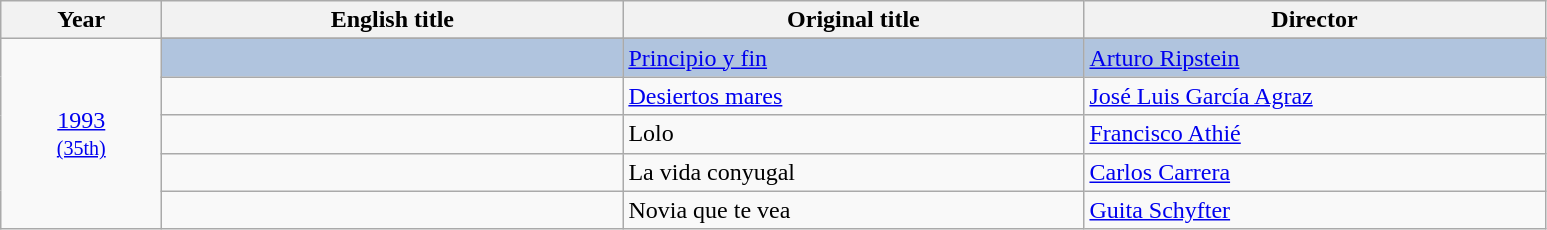<table class="wikitable">
<tr>
<th width="100"><strong>Year</strong></th>
<th width="300"><strong>English title</strong></th>
<th width="300"><strong>Original title</strong></th>
<th width="300"><strong>Director</strong></th>
</tr>
<tr>
<td rowspan="6" style="text-align:center;"><a href='#'>1993</a><br><small><a href='#'>(35th)</a></small></td>
</tr>
<tr style="background:#B0C4DE;">
<td></td>
<td><a href='#'>Principio y fin</a></td>
<td><a href='#'>Arturo Ripstein</a></td>
</tr>
<tr>
<td></td>
<td><a href='#'>Desiertos mares</a></td>
<td><a href='#'>José Luis García Agraz</a></td>
</tr>
<tr>
<td></td>
<td>Lolo</td>
<td><a href='#'>Francisco Athié</a></td>
</tr>
<tr>
<td></td>
<td>La vida conyugal</td>
<td><a href='#'>Carlos Carrera</a></td>
</tr>
<tr>
<td></td>
<td>Novia que te vea</td>
<td><a href='#'>Guita Schyfter</a></td>
</tr>
</table>
